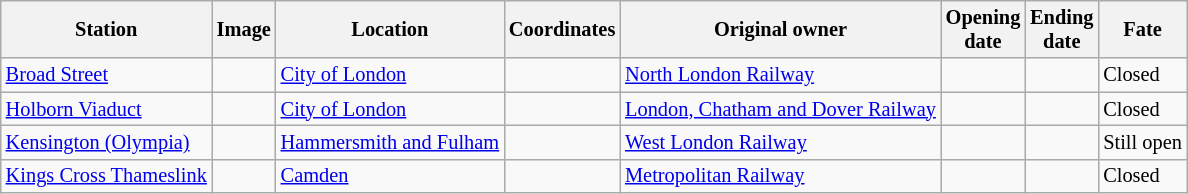<table class="wikitable sortable plainrowheaders" style=font-size:85%;>
<tr>
<th rowspan=1 scope="col">Station</th>
<th rowspan=1 class="unsortable" scope="col">Image</th>
<th rowspan=1 scope="col">Location</th>
<th rowspan=1 scope="col">Coordinates</th>
<th rowspan=1 scope="col">Original owner</th>
<th rowspan=1 scope="col">Opening<br>date</th>
<th rowspan=1 scope="col">Ending<br>date</th>
<th rowspan=1 scope="col">Fate</th>
</tr>
<tr>
<td><a href='#'>Broad Street</a></td>
<td></td>
<td><a href='#'>City of London</a></td>
<td></td>
<td><a href='#'>North London Railway</a></td>
<td></td>
<td></td>
<td>Closed</td>
</tr>
<tr>
<td><a href='#'>Holborn Viaduct</a></td>
<td></td>
<td><a href='#'>City of London</a></td>
<td></td>
<td><a href='#'>London, Chatham and Dover Railway</a></td>
<td></td>
<td></td>
<td>Closed</td>
</tr>
<tr>
<td><a href='#'>Kensington (Olympia)</a></td>
<td></td>
<td><a href='#'>Hammersmith and Fulham</a></td>
<td></td>
<td><a href='#'>West London Railway</a></td>
<td></td>
<td></td>
<td>Still open</td>
</tr>
<tr>
<td><a href='#'>Kings Cross Thameslink</a></td>
<td></td>
<td><a href='#'>Camden</a></td>
<td></td>
<td><a href='#'>Metropolitan Railway</a></td>
<td></td>
<td></td>
<td>Closed</td>
</tr>
</table>
